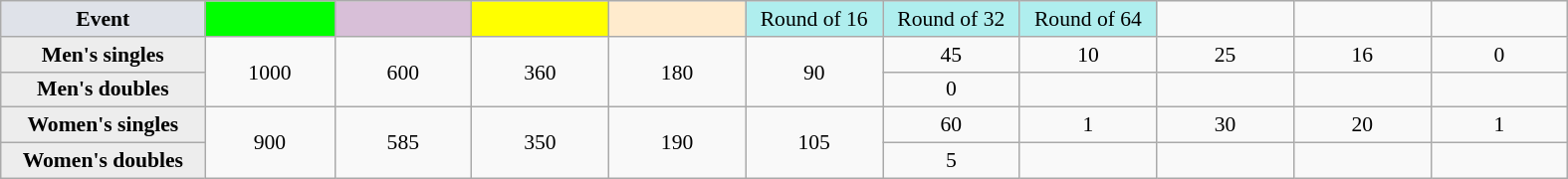<table class=wikitable style=font-size:90%;text-align:center>
<tr>
<td style="width:130px; background:#dfe2e9;"><strong>Event</strong></td>
<td style="width:80px; background:lime;"></td>
<td style="width:85px; background:thistle;"></td>
<td style="width:85px; background:#ff0;"></td>
<td style="width:85px; background:#ffebcd;"></td>
<td style="width:85px; background:#afeeee;">Round of 16</td>
<td style="width:85px; background:#afeeee;">Round of 32</td>
<td style="width:85px; background:#afeeee;">Round of 64</td>
<td width=85></td>
<td width=85></td>
<td width=85></td>
</tr>
<tr>
<th style="background:#ededed;">Men's singles</th>
<td rowspan=2>1000</td>
<td rowspan=2>600</td>
<td rowspan=2>360</td>
<td rowspan=2>180</td>
<td rowspan=2>90</td>
<td>45</td>
<td>10</td>
<td>25</td>
<td>16</td>
<td>0</td>
</tr>
<tr>
<th style="background:#ededed;">Men's doubles</th>
<td>0</td>
<td></td>
<td></td>
<td></td>
<td></td>
</tr>
<tr>
<th style="background:#ededed;">Women's singles</th>
<td rowspan=2>900</td>
<td rowspan=2>585</td>
<td rowspan=2>350</td>
<td rowspan=2>190</td>
<td rowspan=2>105</td>
<td>60</td>
<td>1</td>
<td>30</td>
<td>20</td>
<td>1</td>
</tr>
<tr>
<th style="background:#ededed;">Women's doubles</th>
<td>5</td>
<td></td>
<td></td>
<td></td>
<td></td>
</tr>
</table>
